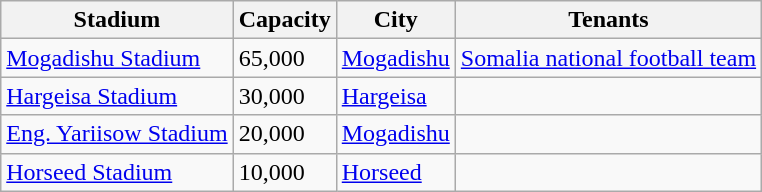<table class="wikitable sortable">
<tr>
<th>Stadium</th>
<th>Capacity</th>
<th>City</th>
<th>Tenants</th>
</tr>
<tr>
<td><a href='#'>Mogadishu Stadium</a></td>
<td>65,000</td>
<td><a href='#'>Mogadishu</a></td>
<td><a href='#'>Somalia national football team</a></td>
</tr>
<tr>
<td><a href='#'>Hargeisa Stadium</a></td>
<td>30,000</td>
<td><a href='#'>Hargeisa</a></td>
<td></td>
</tr>
<tr>
<td><a href='#'>Eng. Yariisow Stadium</a></td>
<td>20,000</td>
<td><a href='#'>Mogadishu</a></td>
<td></td>
</tr>
<tr>
<td><a href='#'>Horseed Stadium</a></td>
<td>10,000</td>
<td><a href='#'>Horseed</a></td>
<td></td>
</tr>
</table>
